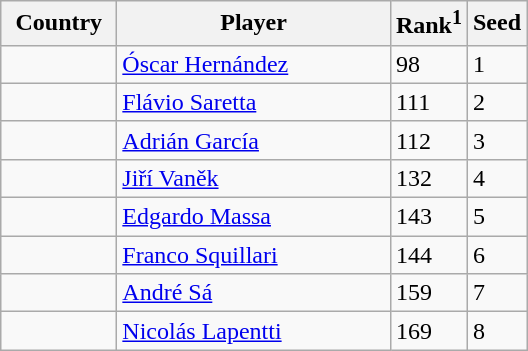<table class="sortable wikitable">
<tr>
<th width="70">Country</th>
<th width="175">Player</th>
<th>Rank<sup>1</sup></th>
<th>Seed</th>
</tr>
<tr>
<td></td>
<td><a href='#'>Óscar Hernández</a></td>
<td>98</td>
<td>1</td>
</tr>
<tr>
<td></td>
<td><a href='#'>Flávio Saretta</a></td>
<td>111</td>
<td>2</td>
</tr>
<tr>
<td></td>
<td><a href='#'>Adrián García</a></td>
<td>112</td>
<td>3</td>
</tr>
<tr>
<td></td>
<td><a href='#'>Jiří Vaněk</a></td>
<td>132</td>
<td>4</td>
</tr>
<tr>
<td></td>
<td><a href='#'>Edgardo Massa</a></td>
<td>143</td>
<td>5</td>
</tr>
<tr>
<td></td>
<td><a href='#'>Franco Squillari</a></td>
<td>144</td>
<td>6</td>
</tr>
<tr>
<td></td>
<td><a href='#'>André Sá</a></td>
<td>159</td>
<td>7</td>
</tr>
<tr>
<td></td>
<td><a href='#'>Nicolás Lapentti</a></td>
<td>169</td>
<td>8</td>
</tr>
</table>
